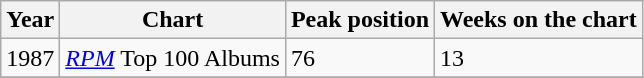<table class="wikitable">
<tr>
<th align="left">Year</th>
<th align="left">Chart</th>
<th align="left">Peak position</th>
<th align="left">Weeks on the chart</th>
</tr>
<tr>
<td align="left">1987</td>
<td align="left"><em><a href='#'>RPM</a></em> Top 100 Albums</td>
<td align="left">76</td>
<td align="left">13</td>
</tr>
<tr>
</tr>
</table>
